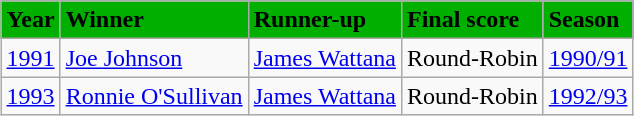<table class="wikitable" style="margin: auto">
<tr>
<th style="text-align: center; background-color: #00af00">Year</th>
<th style="text-align: left; background-color: #00af00">Winner</th>
<th style="text-align: left; background-color: #00af00">Runner-up</th>
<th style="text-align: left; background-color: #00af00">Final score</th>
<th style="text-align: left; background-color: #00af00">Season</th>
</tr>
<tr>
<td><a href='#'>1991</a></td>
<td> <a href='#'>Joe Johnson</a></td>
<td> <a href='#'>James Wattana</a></td>
<td style="text-align: center">Round-Robin</td>
<td><a href='#'>1990/91</a></td>
</tr>
<tr>
<td><a href='#'>1993</a></td>
<td> <a href='#'>Ronnie O'Sullivan</a></td>
<td> <a href='#'>James Wattana</a></td>
<td style="text-align: center">Round-Robin</td>
<td><a href='#'>1992/93</a></td>
</tr>
</table>
